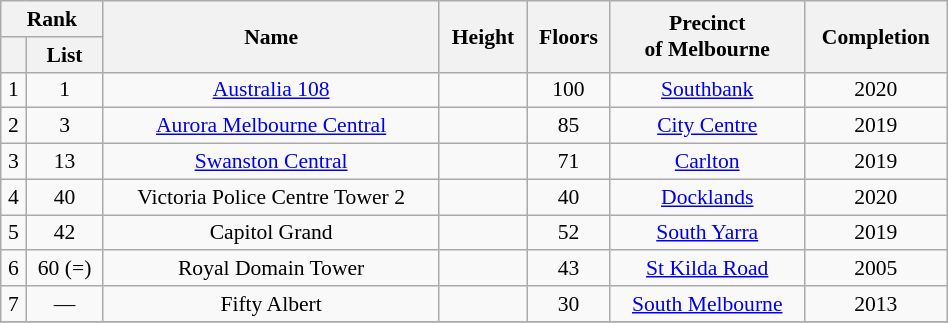<table class="wikitable sortable" align="center" style="text-align:center; font-size:90%; margin:auto; width:50%;">
<tr>
<th colspan="2">Rank</th>
<th rowspan="2">Name</th>
<th rowspan="2">Height</th>
<th rowspan="2">Floors</th>
<th rowspan="2">Precinct<br>of Melbourne</th>
<th rowspan="2">Completion</th>
</tr>
<tr>
<th></th>
<th>List</th>
</tr>
<tr>
<td>1</td>
<td>1</td>
<td><a href='#'>Australia 108</a></td>
<td></td>
<td>100</td>
<td><a href='#'>Southbank</a></td>
<td>2020</td>
</tr>
<tr>
<td>2</td>
<td>3</td>
<td><a href='#'>Aurora Melbourne Central</a></td>
<td></td>
<td>85</td>
<td><a href='#'>City Centre</a></td>
<td>2019</td>
</tr>
<tr>
<td>3</td>
<td>13</td>
<td><a href='#'>Swanston Central</a></td>
<td></td>
<td>71</td>
<td><a href='#'>Carlton</a></td>
<td>2019</td>
</tr>
<tr>
<td>4</td>
<td>40</td>
<td>Victoria Police Centre Tower 2</td>
<td></td>
<td>40</td>
<td><a href='#'>Docklands</a></td>
<td>2020</td>
</tr>
<tr>
<td>5</td>
<td>42</td>
<td>Capitol Grand</td>
<td></td>
<td>52</td>
<td><a href='#'>South Yarra</a></td>
<td>2019</td>
</tr>
<tr>
<td>6</td>
<td>60 (=)</td>
<td>Royal Domain Tower</td>
<td></td>
<td>43</td>
<td><a href='#'>St Kilda Road</a></td>
<td>2005</td>
</tr>
<tr>
<td>7</td>
<td>—</td>
<td>Fifty Albert</td>
<td></td>
<td>30</td>
<td><a href='#'>South Melbourne</a></td>
<td>2013</td>
</tr>
<tr>
</tr>
</table>
